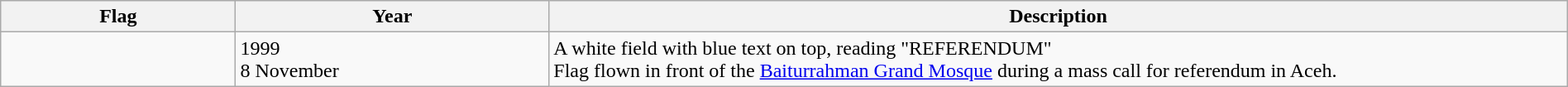<table class="wikitable" style="width:100%">
<tr>
<th style="width:15%">Flag</th>
<th style="width:20%">Year</th>
<th style="width:85%">Description</th>
</tr>
<tr>
<td></td>
<td>1999<br>8 November</td>
<td> A white field with blue text on top, reading "REFERENDUM"<br>Flag flown in front of the <a href='#'>Baiturrahman Grand Mosque</a> during a mass call for referendum in Aceh.</td>
</tr>
</table>
